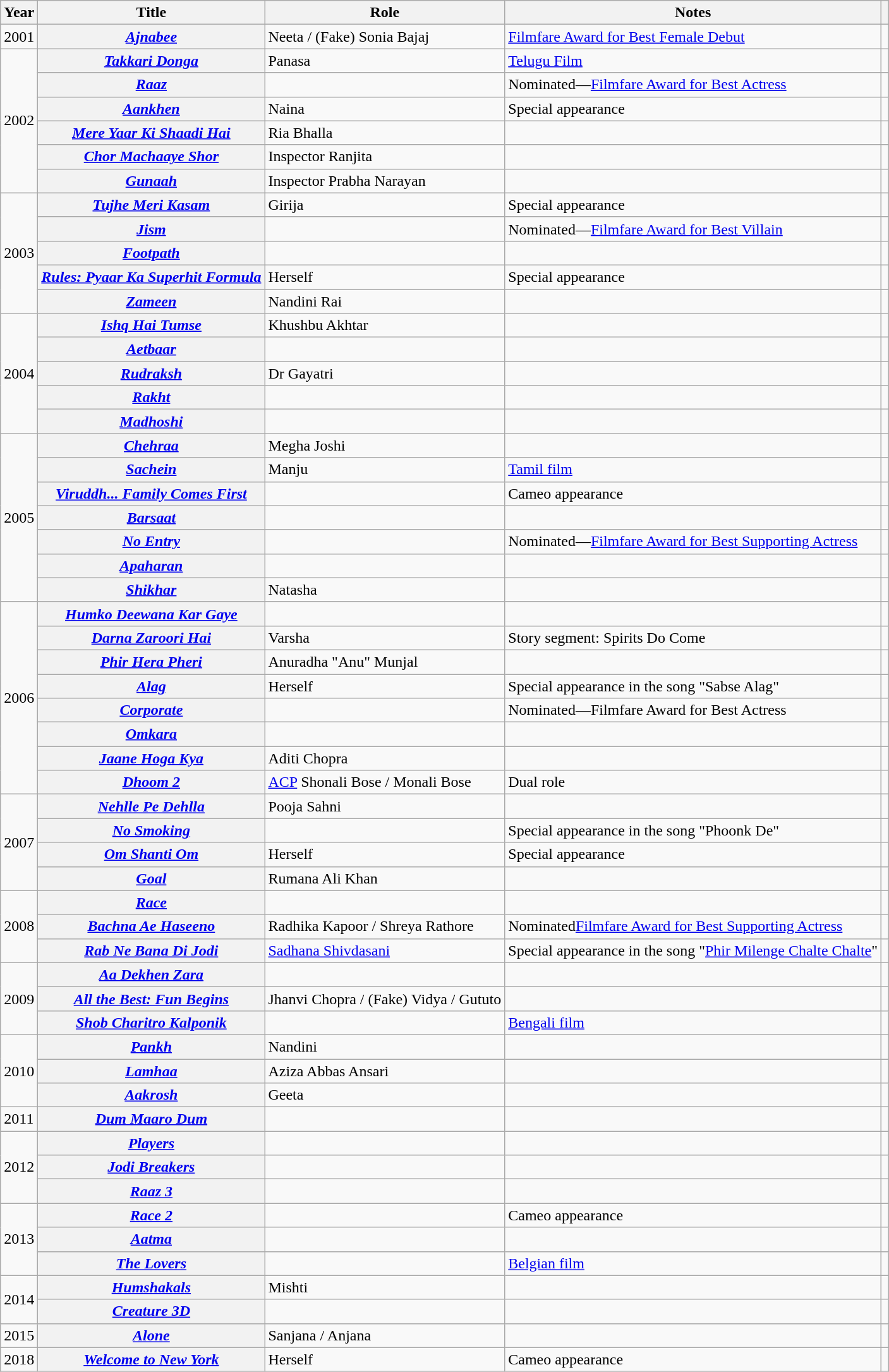<table class="wikitable plainrowheaders sortable" style="margin-right: 0;">
<tr>
<th scope="col">Year</th>
<th scope="col">Title</th>
<th scope="col">Role</th>
<th scope="col" class="unsortable">Notes</th>
<th scope="col" class="unsortable"></th>
</tr>
<tr>
<td>2001</td>
<th scope="row"><em><a href='#'>Ajnabee</a></em></th>
<td>Neeta / (Fake) Sonia Bajaj </td>
<td><a href='#'>Filmfare Award for Best Female Debut</a></td>
<td style="text-align: center;"></td>
</tr>
<tr>
<td rowspan="6">2002</td>
<th scope="row"><em><a href='#'>Takkari Donga</a></em></th>
<td>Panasa</td>
<td><a href='#'>Telugu Film</a></td>
<td style="text-align: center;"></td>
</tr>
<tr>
<th scope="row"><em><a href='#'>Raaz</a></em></th>
<td></td>
<td>Nominated—<a href='#'>Filmfare Award for Best Actress</a></td>
<td style="text-align: center;"></td>
</tr>
<tr>
<th scope="row"><em><a href='#'>Aankhen</a></em></th>
<td>Naina</td>
<td>Special appearance</td>
<td style="text-align: center;"></td>
</tr>
<tr>
<th scope="row"><em><a href='#'>Mere Yaar Ki Shaadi Hai</a></em></th>
<td>Ria Bhalla</td>
<td></td>
<td style="text-align: center;"></td>
</tr>
<tr>
<th scope="row"><em><a href='#'>Chor Machaaye Shor</a></em></th>
<td>Inspector Ranjita</td>
<td></td>
<td style="text-align: center;"></td>
</tr>
<tr>
<th scope="row"><em><a href='#'>Gunaah</a></em></th>
<td>Inspector Prabha Narayan</td>
<td></td>
<td style="text-align: center;"></td>
</tr>
<tr>
<td rowspan="5">2003</td>
<th scope="row"><em><a href='#'>Tujhe Meri Kasam</a></em></th>
<td>Girija</td>
<td>Special appearance</td>
<td style="text-align: center;"></td>
</tr>
<tr>
<th scope="row"><em><a href='#'>Jism</a></em></th>
<td></td>
<td>Nominated—<a href='#'>Filmfare Award for Best Villain</a></td>
<td style="text-align: center;"></td>
</tr>
<tr>
<th scope="row"><em><a href='#'>Footpath</a></em></th>
<td></td>
<td></td>
<td style="text-align: center;"></td>
</tr>
<tr>
<th scope="row"><em><a href='#'>Rules: Pyaar Ka Superhit Formula</a></em></th>
<td>Herself</td>
<td>Special appearance</td>
<td style="text-align: center;"></td>
</tr>
<tr>
<th scope="row"><em><a href='#'>Zameen</a></em></th>
<td>Nandini Rai</td>
<td></td>
<td style="text-align: center;"></td>
</tr>
<tr>
<td rowspan="5">2004</td>
<th scope="row"><em><a href='#'>Ishq Hai Tumse</a></em></th>
<td>Khushbu Akhtar</td>
<td></td>
<td style="text-align: center;"></td>
</tr>
<tr>
<th scope="row"><em><a href='#'>Aetbaar</a></em></th>
<td></td>
<td></td>
<td style="text-align: center;"></td>
</tr>
<tr>
<th scope="row"><em><a href='#'>Rudraksh</a></em></th>
<td>Dr Gayatri</td>
<td></td>
<td style="text-align: center;"></td>
</tr>
<tr>
<th scope="row"><em><a href='#'>Rakht</a></em></th>
<td></td>
<td></td>
<td style="text-align: center;"></td>
</tr>
<tr>
<th scope="row"><em><a href='#'>Madhoshi</a></em></th>
<td></td>
<td></td>
<td style="text-align: center;"></td>
</tr>
<tr>
<td rowspan="7">2005</td>
<th scope="row"><em><a href='#'>Chehraa</a></em></th>
<td>Megha Joshi</td>
<td></td>
<td style="text-align: center;"></td>
</tr>
<tr>
<th scope="row"><em><a href='#'>Sachein</a></em></th>
<td>Manju</td>
<td><a href='#'>Tamil film</a></td>
<td style="text-align: center;"></td>
</tr>
<tr>
<th scope="row"><em><a href='#'>Viruddh... Family Comes First</a></em></th>
<td></td>
<td>Cameo appearance</td>
<td style="text-align: center;"></td>
</tr>
<tr>
<th scope="row"><em><a href='#'>Barsaat</a></em></th>
<td></td>
<td></td>
<td style="text-align: center;"></td>
</tr>
<tr>
<th scope="row"><em><a href='#'>No Entry</a></em></th>
<td></td>
<td>Nominated—<a href='#'>Filmfare Award for Best Supporting Actress</a></td>
<td style="text-align: center;"></td>
</tr>
<tr>
<th scope="row"><em><a href='#'>Apaharan</a></em></th>
<td></td>
<td></td>
<td style="text-align: center;"></td>
</tr>
<tr>
<th scope="row"><em><a href='#'>Shikhar</a></em></th>
<td>Natasha</td>
<td></td>
<td style="text-align: center;"></td>
</tr>
<tr>
<td rowspan="8">2006</td>
<th scope="row"><em><a href='#'>Humko Deewana Kar Gaye</a></em></th>
<td></td>
<td></td>
<td style="text-align: center;"></td>
</tr>
<tr>
<th scope="row"><em><a href='#'>Darna Zaroori Hai</a></em></th>
<td>Varsha</td>
<td>Story segment: Spirits Do Come</td>
<td style="text-align: center;"></td>
</tr>
<tr>
<th scope="row"><em><a href='#'>Phir Hera Pheri</a></em></th>
<td>Anuradha "Anu" Munjal</td>
<td></td>
<td style="text-align: center;"></td>
</tr>
<tr>
<th scope="row"><em><a href='#'>Alag</a></em></th>
<td>Herself</td>
<td>Special appearance in the song "Sabse Alag"</td>
<td style="text-align: center;"></td>
</tr>
<tr>
<th scope="row"><em><a href='#'>Corporate</a></em></th>
<td></td>
<td>Nominated—Filmfare Award for Best Actress</td>
<td style="text-align: center;"></td>
</tr>
<tr>
<th scope="row"><em><a href='#'>Omkara</a></em></th>
<td></td>
<td></td>
<td style="text-align: center;"></td>
</tr>
<tr>
<th scope="row"><em><a href='#'>Jaane Hoga Kya</a></em></th>
<td>Aditi Chopra</td>
<td></td>
<td style="text-align: center;"></td>
</tr>
<tr>
<th scope="row"><em><a href='#'>Dhoom 2</a></em></th>
<td><a href='#'>ACP</a> Shonali Bose / Monali Bose</td>
<td>Dual role</td>
<td style="text-align: center;"></td>
</tr>
<tr>
<td rowspan="4">2007</td>
<th scope="row"><em><a href='#'>Nehlle Pe Dehlla</a></em></th>
<td>Pooja Sahni</td>
<td></td>
<td style="text-align: center;"></td>
</tr>
<tr>
<th scope="row"><em><a href='#'>No Smoking</a></em></th>
<td></td>
<td>Special appearance in the song "Phoonk De"</td>
<td style="text-align: center;"></td>
</tr>
<tr>
<th scope="row"><em><a href='#'>Om Shanti Om</a></em></th>
<td>Herself</td>
<td>Special appearance</td>
<td style="text-align: center;"></td>
</tr>
<tr>
<th scope="row"><em><a href='#'>Goal</a></em></th>
<td>Rumana Ali Khan</td>
<td></td>
<td style="text-align: center;"></td>
</tr>
<tr>
<td rowspan="3">2008</td>
<th scope="row"><em><a href='#'>Race</a></em></th>
<td></td>
<td></td>
<td style="text-align: center;"></td>
</tr>
<tr>
<th scope="row"><em><a href='#'>Bachna Ae Haseeno</a></em></th>
<td>Radhika Kapoor / Shreya Rathore</td>
<td>Nominated<a href='#'>Filmfare Award for Best Supporting Actress</a></td>
<td style="text-align: center;"></td>
</tr>
<tr>
<th scope="row"><em><a href='#'>Rab Ne Bana Di Jodi</a></em></th>
<td><a href='#'>Sadhana Shivdasani</a></td>
<td>Special appearance in the song "<a href='#'>Phir Milenge Chalte Chalte</a>"</td>
<td style="text-align: center;"></td>
</tr>
<tr>
<td rowspan="3">2009</td>
<th scope="row"><em><a href='#'>Aa Dekhen Zara</a></em></th>
<td></td>
<td></td>
<td style="text-align: center;"></td>
</tr>
<tr>
<th scope="row"><em><a href='#'>All the Best: Fun Begins</a></em></th>
<td>Jhanvi Chopra / (Fake) Vidya / Gututo</td>
<td></td>
<td style="text-align: center;"></td>
</tr>
<tr>
<th scope="row"><em><a href='#'>Shob Charitro Kalponik</a></em></th>
<td></td>
<td><a href='#'>Bengali film</a></td>
<td style="text-align: center;"></td>
</tr>
<tr>
<td rowspan="3">2010</td>
<th scope="row"><em><a href='#'>Pankh</a></em></th>
<td>Nandini</td>
<td></td>
<td style="text-align: center;"></td>
</tr>
<tr>
<th scope="row"><em><a href='#'>Lamhaa</a></em></th>
<td>Aziza Abbas Ansari</td>
<td></td>
<td style="text-align: center;"></td>
</tr>
<tr>
<th scope="row"><em><a href='#'>Aakrosh</a></em></th>
<td>Geeta</td>
<td></td>
<td style="text-align: center;"></td>
</tr>
<tr>
<td>2011</td>
<th scope="row"><em><a href='#'>Dum Maaro Dum</a></em></th>
<td></td>
<td></td>
<td style="text-align: center;"></td>
</tr>
<tr>
<td rowspan="3">2012</td>
<th scope="row"><em><a href='#'>Players</a></em></th>
<td></td>
<td></td>
<td style="text-align: center;"></td>
</tr>
<tr>
<th scope="row"><em><a href='#'>Jodi Breakers</a></em></th>
<td></td>
<td></td>
<td style="text-align: center;"></td>
</tr>
<tr>
<th scope="row"><em><a href='#'>Raaz 3</a></em></th>
<td></td>
<td></td>
<td style="text-align: center;"></td>
</tr>
<tr>
<td rowspan="3">2013</td>
<th scope="row"><em><a href='#'>Race 2</a></em></th>
<td></td>
<td>Cameo appearance</td>
<td style="text-align: center;"></td>
</tr>
<tr>
<th scope="row"><em><a href='#'>Aatma</a></em></th>
<td></td>
<td></td>
<td style="text-align: center;"></td>
</tr>
<tr>
<th scope="row"><em><a href='#'>The Lovers</a></em></th>
<td></td>
<td><a href='#'>Belgian film</a></td>
<td style="text-align: center;"></td>
</tr>
<tr>
<td rowspan="2">2014</td>
<th scope="row"><em><a href='#'>Humshakals</a></em></th>
<td>Mishti</td>
<td></td>
<td style="text-align: center;"></td>
</tr>
<tr>
<th scope="row"><em><a href='#'>Creature 3D</a></em></th>
<td></td>
<td></td>
<td style="text-align: center;"></td>
</tr>
<tr>
<td>2015</td>
<th scope="row"><em><a href='#'>Alone</a></em></th>
<td>Sanjana / Anjana</td>
<td></td>
<td style="text-align: center;"><br></td>
</tr>
<tr>
<td>2018</td>
<th scope="row"><em><a href='#'>Welcome to New York</a></em></th>
<td>Herself</td>
<td>Cameo appearance</td>
<td style="text-align: center;"></td>
</tr>
</table>
